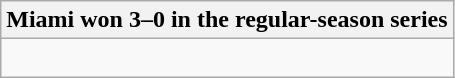<table class="wikitable collapsible collapsed">
<tr>
<th>Miami won 3–0 in the regular-season series</th>
</tr>
<tr>
<td><br>

</td>
</tr>
</table>
